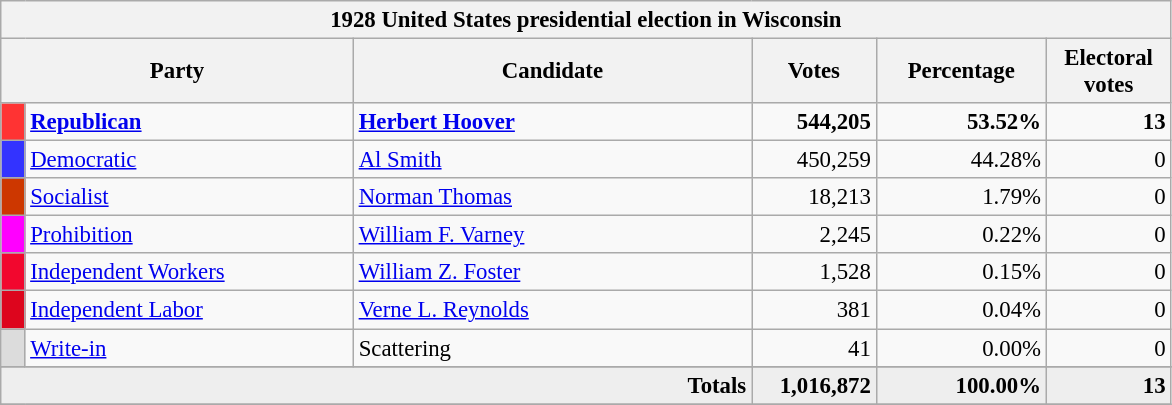<table class="wikitable nowrap" style="font-size: 95%;">
<tr>
<th colspan="6">1928 United States presidential election in Wisconsin</th>
</tr>
<tr>
<th colspan="2" style="width: 15em">Party</th>
<th style="width: 17em">Candidate</th>
<th style="width: 5em">Votes</th>
<th style="width: 7em">Percentage</th>
<th style="width: 5em">Electoral votes</th>
</tr>
<tr>
<th style="background-color:#FF3333; width: 3px"></th>
<td style="width: 130px"><strong><a href='#'>Republican</a></strong></td>
<td><strong><a href='#'>Herbert Hoover</a></strong></td>
<td align="right"><strong>544,205</strong></td>
<td align="right"><strong>53.52%</strong></td>
<td align="right"><strong>13</strong></td>
</tr>
<tr>
<th style="background-color:#3333FF; width: 3px"></th>
<td style="width: 130px"><a href='#'>Democratic</a></td>
<td><a href='#'>Al Smith</a></td>
<td align="right">450,259</td>
<td align="right">44.28%</td>
<td align="right">0</td>
</tr>
<tr>
<th style="background-color:#CD3700; width: 3px"></th>
<td style="width: 130px"><a href='#'>Socialist</a></td>
<td><a href='#'>Norman Thomas</a></td>
<td align="right">18,213</td>
<td align="right">1.79%</td>
<td align="right">0</td>
</tr>
<tr>
<th style="background-color:#FF00FF; width: 3px"></th>
<td style="width: 130px"><a href='#'>Prohibition</a></td>
<td><a href='#'>William F. Varney</a></td>
<td align="right">2,245</td>
<td align="right">0.22%</td>
<td align="right">0</td>
</tr>
<tr>
<th style="background-color:#f2072e; width: 3px"></th>
<td style="width: 130px"><a href='#'>Independent Workers</a></td>
<td><a href='#'>William Z. Foster</a></td>
<td align="right">1,528</td>
<td align="right">0.15%</td>
<td align="right">0</td>
</tr>
<tr>
<th style="background-color:#DD051D; width: 3px"></th>
<td style="width: 130px"><a href='#'>Independent Labor</a></td>
<td><a href='#'>Verne L. Reynolds</a></td>
<td align="right">381</td>
<td align="right">0.04%</td>
<td align="right">0</td>
</tr>
<tr>
<th style="background-color:#DCDCDC; width: 3px"></th>
<td style="width: 130px"><a href='#'>Write-in</a></td>
<td>Scattering</td>
<td align="right">41</td>
<td align="right">0.00%</td>
<td align="right">0</td>
</tr>
<tr>
</tr>
<tr bgcolor="#EEEEEE">
<td colspan="3" align="right"><strong>Totals</strong></td>
<td align="right"><strong>1,016,872</strong></td>
<td align="right"><strong>100.00%</strong></td>
<td align="right"><strong>13</strong></td>
</tr>
<tr>
</tr>
</table>
